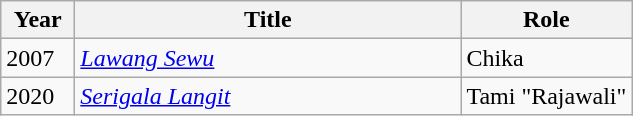<table class="wikitable sortable">
<tr>
<th width="42">Year</th>
<th width="250">Title</th>
<th>Role</th>
</tr>
<tr>
<td>2007</td>
<td><em><a href='#'>Lawang Sewu</a></em></td>
<td>Chika</td>
</tr>
<tr>
<td>2020</td>
<td><em><a href='#'>Serigala Langit</a></em></td>
<td>Tami "Rajawali"</td>
</tr>
</table>
